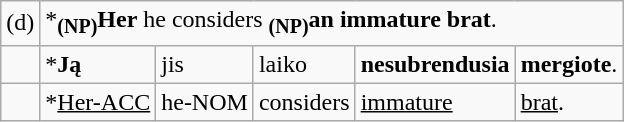<table class="wikitable">
<tr>
<td>(d)</td>
<td colspan="5">*<strong><sub>(NP)</sub>Her</strong> he considers <strong><sub>(NP)</sub>an immature brat</strong>.</td>
</tr>
<tr>
<td></td>
<td>*<strong>Ją</strong></td>
<td>jis</td>
<td>laiko</td>
<td><strong>nesubrendusia</strong></td>
<td><strong>mergiote</strong>.</td>
</tr>
<tr>
<td></td>
<td>*<u>Her-ACC</u></td>
<td>he-NOM</td>
<td>considers</td>
<td><u>immature</u></td>
<td><u>brat</u>.</td>
</tr>
</table>
